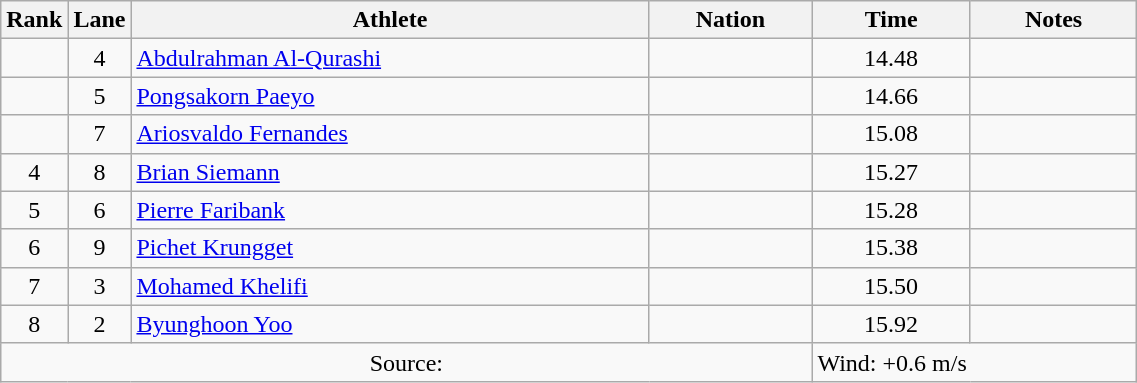<table class="wikitable sortable" style="text-align:center;width: 60%;">
<tr>
<th scope="col" style="width: 10px;">Rank</th>
<th scope="col" style="width: 10px;">Lane</th>
<th scope="col">Athlete</th>
<th scope="col">Nation</th>
<th scope="col">Time</th>
<th scope="col">Notes</th>
</tr>
<tr>
<td></td>
<td>4</td>
<td align=left><a href='#'>Abdulrahman Al-Qurashi</a></td>
<td align=left></td>
<td>14.48</td>
<td></td>
</tr>
<tr>
<td></td>
<td>5</td>
<td align=left><a href='#'>Pongsakorn Paeyo</a></td>
<td align=left></td>
<td>14.66</td>
<td></td>
</tr>
<tr>
<td></td>
<td>7</td>
<td align=left><a href='#'>Ariosvaldo Fernandes</a></td>
<td align=left></td>
<td>15.08</td>
<td></td>
</tr>
<tr>
<td>4</td>
<td>8</td>
<td align=left><a href='#'>Brian Siemann</a></td>
<td align=left></td>
<td>15.27</td>
<td></td>
</tr>
<tr>
<td>5</td>
<td>6</td>
<td align=left><a href='#'>Pierre Faribank</a></td>
<td align=left></td>
<td>15.28</td>
<td></td>
</tr>
<tr>
<td>6</td>
<td>9</td>
<td align=left><a href='#'>Pichet Krungget</a></td>
<td align=left></td>
<td>15.38</td>
<td></td>
</tr>
<tr>
<td>7</td>
<td>3</td>
<td align=left><a href='#'>Mohamed Khelifi</a></td>
<td align=left></td>
<td>15.50</td>
<td></td>
</tr>
<tr>
<td>8</td>
<td>2</td>
<td align=left><a href='#'>Byunghoon Yoo</a></td>
<td align=left></td>
<td>15.92</td>
<td></td>
</tr>
<tr class="sortbottom">
<td colspan="4">Source:</td>
<td colspan="2" style="text-align:left;">Wind: +0.6 m/s</td>
</tr>
</table>
